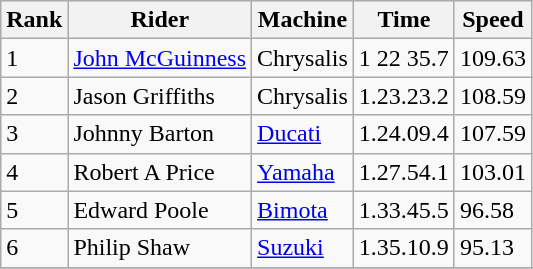<table class="wikitable">
<tr style="background:#efefef;">
<th>Rank</th>
<th>Rider</th>
<th>Machine</th>
<th>Time</th>
<th>Speed</th>
</tr>
<tr>
<td>1</td>
<td> <a href='#'>John McGuinness</a></td>
<td>Chrysalis</td>
<td>1 22 35.7</td>
<td>109.63</td>
</tr>
<tr>
<td>2</td>
<td> Jason Griffiths</td>
<td>Chrysalis</td>
<td>1.23.23.2</td>
<td>108.59</td>
</tr>
<tr>
<td>3</td>
<td> Johnny Barton</td>
<td><a href='#'>Ducati</a></td>
<td>1.24.09.4</td>
<td>107.59</td>
</tr>
<tr>
<td>4</td>
<td> Robert A Price</td>
<td><a href='#'>Yamaha</a></td>
<td>1.27.54.1</td>
<td>103.01</td>
</tr>
<tr>
<td>5</td>
<td>Edward Poole</td>
<td><a href='#'>Bimota</a></td>
<td>1.33.45.5</td>
<td>96.58</td>
</tr>
<tr>
<td>6</td>
<td>Philip Shaw</td>
<td><a href='#'>Suzuki</a></td>
<td>1.35.10.9</td>
<td>95.13</td>
</tr>
<tr>
</tr>
</table>
